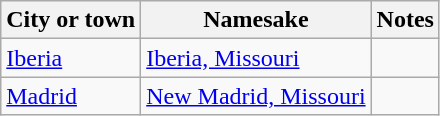<table class="wikitable">
<tr>
<th>City or town</th>
<th>Namesake</th>
<th>Notes</th>
</tr>
<tr>
<td><a href='#'>Iberia</a></td>
<td><a href='#'>Iberia, Missouri</a></td>
<td></td>
</tr>
<tr>
<td><a href='#'>Madrid</a></td>
<td><a href='#'>New Madrid, Missouri</a></td>
<td></td>
</tr>
</table>
